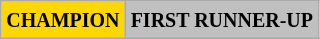<table class="wikitable">
<tr>
<td style="background:gold;"><small><strong>CHAMPION</strong></small></td>
<td style="background:silver;"><small><strong>FIRST RUNNER-UP</strong></small></td>
</tr>
</table>
